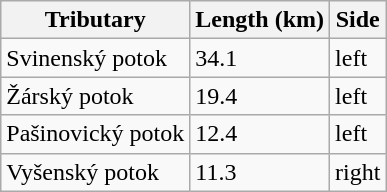<table class="wikitable">
<tr>
<th>Tributary</th>
<th>Length (km)</th>
<th>Side</th>
</tr>
<tr>
<td>Svinenský potok</td>
<td>34.1</td>
<td>left</td>
</tr>
<tr>
<td>Žárský potok</td>
<td>19.4</td>
<td>left</td>
</tr>
<tr>
<td>Pašinovický potok</td>
<td>12.4</td>
<td>left</td>
</tr>
<tr>
<td>Vyšenský potok</td>
<td>11.3</td>
<td>right</td>
</tr>
</table>
